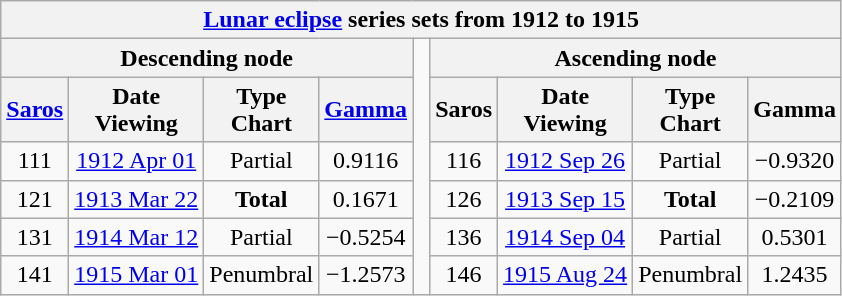<table class="wikitable mw-collapsible mw-collapsed">
<tr>
<th class="nowrap" colspan="9"><a href='#'>Lunar eclipse</a> series sets from 1912 to 1915</th>
</tr>
<tr>
<th scope="col" colspan="4">Descending node</th>
<td rowspan="11"> </td>
<th scope="col" colspan="4">Ascending node</th>
</tr>
<tr style="text-align: center;">
<th scope="col"><a href='#'>Saros</a></th>
<th scope="col">Date<br>Viewing</th>
<th scope="col">Type<br>Chart</th>
<th scope="col"><a href='#'>Gamma</a></th>
<th scope="col">Saros</th>
<th scope="col">Date<br>Viewing</th>
<th scope="col">Type<br>Chart</th>
<th scope="col">Gamma</th>
</tr>
<tr style="text-align: center;">
<td>111</td>
<td><a href='#'>1912 Apr 01</a><br></td>
<td style="text-align:center;">Partial<br></td>
<td>0.9116</td>
<td>116</td>
<td><a href='#'>1912 Sep 26</a><br></td>
<td style="text-align:center;">Partial<br></td>
<td>−0.9320</td>
</tr>
<tr style="text-align: center;">
<td>121</td>
<td><a href='#'>1913 Mar 22</a><br></td>
<td style="text-align:center;"><strong>Total</strong><br></td>
<td>0.1671</td>
<td>126</td>
<td><a href='#'>1913 Sep 15</a><br></td>
<td style="text-align:center;"><strong>Total</strong><br></td>
<td>−0.2109</td>
</tr>
<tr style="text-align: center;">
<td>131</td>
<td><a href='#'>1914 Mar 12</a><br></td>
<td style="text-align:center;">Partial<br></td>
<td>−0.5254</td>
<td>136</td>
<td><a href='#'>1914 Sep 04</a><br></td>
<td style="text-align:center;">Partial<br></td>
<td>0.5301</td>
</tr>
<tr style="text-align: center;">
<td>141</td>
<td><a href='#'>1915 Mar 01</a><br></td>
<td style="text-align:center;">Penumbral<br></td>
<td>−1.2573</td>
<td>146</td>
<td><a href='#'>1915 Aug 24</a><br></td>
<td style="text-align:center;">Penumbral<br></td>
<td>1.2435</td>
</tr>
</table>
